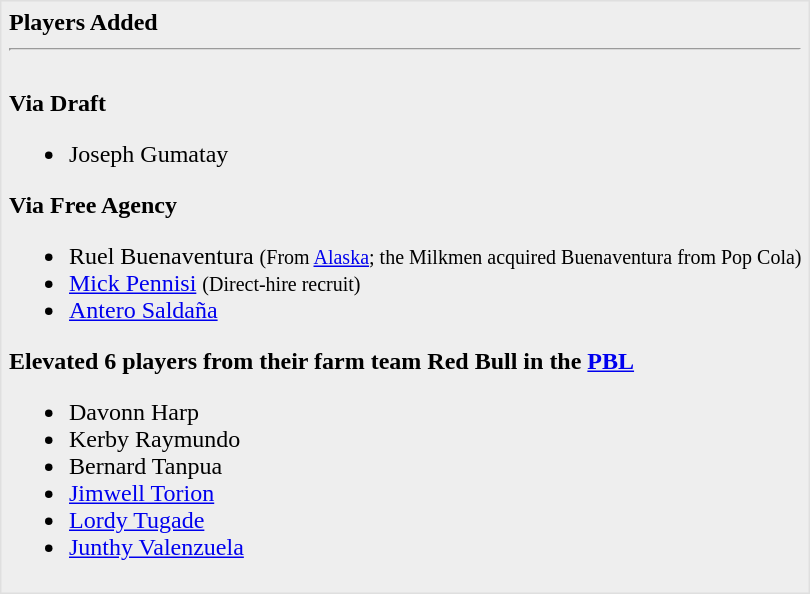<table border=1 style="border-collapse:collapse; background-color:#eeeeee" bordercolor="#DFDFDF" cellpadding="5">
<tr>
<td valign="top"><strong>Players Added</strong> <hr><br><strong>Via Draft</strong><ul><li>Joseph Gumatay</li></ul><strong>Via Free Agency</strong><ul><li>Ruel Buenaventura <small>(From <a href='#'>Alaska</a>; the Milkmen acquired Buenaventura from Pop Cola)</small></li><li><a href='#'>Mick Pennisi</a> <small>(Direct-hire recruit)</small></li><li><a href='#'>Antero Saldaña</a></li></ul><strong>Elevated 6 players from their farm team Red Bull in the <a href='#'>PBL</a></strong><ul><li>Davonn Harp</li><li>Kerby Raymundo</li><li>Bernard Tanpua</li><li><a href='#'>Jimwell Torion</a></li><li><a href='#'>Lordy Tugade</a></li><li><a href='#'>Junthy Valenzuela</a></li></ul></td>
</tr>
</table>
